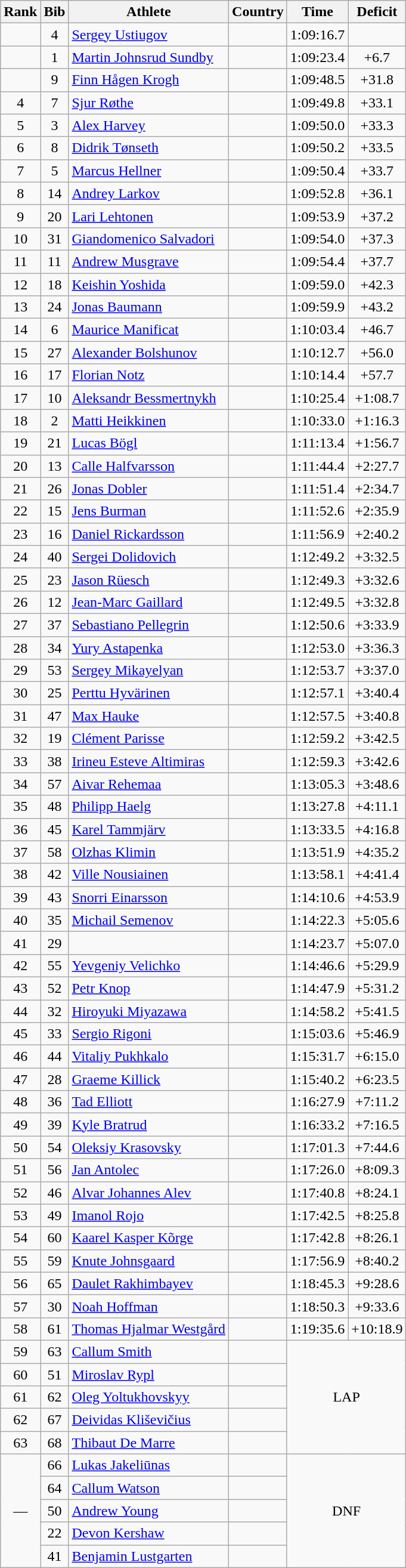<table class="wikitable sortable" style="text-align:center">
<tr>
<th>Rank</th>
<th>Bib</th>
<th>Athlete</th>
<th>Country</th>
<th>Time</th>
<th>Deficit</th>
</tr>
<tr>
<td></td>
<td>4</td>
<td align=left><a href='#'>Sergey Ustiugov</a></td>
<td align=left></td>
<td>1:09:16.7</td>
<td></td>
</tr>
<tr>
<td></td>
<td>1</td>
<td align=left><a href='#'>Martin Johnsrud Sundby</a></td>
<td align=left></td>
<td>1:09:23.4</td>
<td>+6.7</td>
</tr>
<tr>
<td></td>
<td>9</td>
<td align=left><a href='#'>Finn Hågen Krogh</a></td>
<td align=left></td>
<td>1:09:48.5</td>
<td>+31.8</td>
</tr>
<tr>
<td>4</td>
<td>7</td>
<td align=left><a href='#'>Sjur Røthe</a></td>
<td align=left></td>
<td>1:09:49.8</td>
<td>+33.1</td>
</tr>
<tr>
<td>5</td>
<td>3</td>
<td align=left><a href='#'>Alex Harvey</a></td>
<td align=left></td>
<td>1:09:50.0</td>
<td>+33.3</td>
</tr>
<tr>
<td>6</td>
<td>8</td>
<td align=left><a href='#'>Didrik Tønseth</a></td>
<td align=left></td>
<td>1:09:50.2</td>
<td>+33.5</td>
</tr>
<tr>
<td>7</td>
<td>5</td>
<td align=left><a href='#'>Marcus Hellner</a></td>
<td align=left></td>
<td>1:09:50.4</td>
<td>+33.7</td>
</tr>
<tr>
<td>8</td>
<td>14</td>
<td align=left><a href='#'>Andrey Larkov</a></td>
<td align=left></td>
<td>1:09:52.8</td>
<td>+36.1</td>
</tr>
<tr>
<td>9</td>
<td>20</td>
<td align=left><a href='#'>Lari Lehtonen</a></td>
<td align=left></td>
<td>1:09:53.9</td>
<td>+37.2</td>
</tr>
<tr>
<td>10</td>
<td>31</td>
<td align=left><a href='#'>Giandomenico Salvadori</a></td>
<td align=left></td>
<td>1:09:54.0</td>
<td>+37.3</td>
</tr>
<tr>
<td>11</td>
<td>11</td>
<td align=left><a href='#'>Andrew Musgrave</a></td>
<td align=left></td>
<td>1:09:54.4</td>
<td>+37.7</td>
</tr>
<tr>
<td>12</td>
<td>18</td>
<td align=left><a href='#'>Keishin Yoshida</a></td>
<td align=left></td>
<td>1:09:59.0</td>
<td>+42.3</td>
</tr>
<tr>
<td>13</td>
<td>24</td>
<td align=left><a href='#'>Jonas Baumann</a></td>
<td align=left></td>
<td>1:09:59.9</td>
<td>+43.2</td>
</tr>
<tr>
<td>14</td>
<td>6</td>
<td align=left><a href='#'>Maurice Manificat</a></td>
<td align=left></td>
<td>1:10:03.4</td>
<td>+46.7</td>
</tr>
<tr>
<td>15</td>
<td>27</td>
<td align=left><a href='#'>Alexander Bolshunov</a></td>
<td align=left></td>
<td>1:10:12.7</td>
<td>+56.0</td>
</tr>
<tr>
<td>16</td>
<td>17</td>
<td align=left><a href='#'>Florian Notz</a></td>
<td align=left></td>
<td>1:10:14.4</td>
<td>+57.7</td>
</tr>
<tr>
<td>17</td>
<td>10</td>
<td align=left><a href='#'>Aleksandr Bessmertnykh</a></td>
<td align=left></td>
<td>1:10:25.4</td>
<td>+1:08.7</td>
</tr>
<tr>
<td>18</td>
<td>2</td>
<td align=left><a href='#'>Matti Heikkinen</a></td>
<td align=left></td>
<td>1:10:33.0</td>
<td>+1:16.3</td>
</tr>
<tr>
<td>19</td>
<td>21</td>
<td align=left><a href='#'>Lucas Bögl</a></td>
<td align=left></td>
<td>1:11:13.4</td>
<td>+1:56.7</td>
</tr>
<tr>
<td>20</td>
<td>13</td>
<td align=left><a href='#'>Calle Halfvarsson</a></td>
<td align=left></td>
<td>1:11:44.4</td>
<td>+2:27.7</td>
</tr>
<tr>
<td>21</td>
<td>26</td>
<td align=left><a href='#'>Jonas Dobler</a></td>
<td align=left></td>
<td>1:11:51.4</td>
<td>+2:34.7</td>
</tr>
<tr>
<td>22</td>
<td>15</td>
<td align=left><a href='#'>Jens Burman</a></td>
<td align=left></td>
<td>1:11:52.6</td>
<td>+2:35.9</td>
</tr>
<tr>
<td>23</td>
<td>16</td>
<td align=left><a href='#'>Daniel Rickardsson</a></td>
<td align=left></td>
<td>1:11:56.9</td>
<td>+2:40.2</td>
</tr>
<tr>
<td>24</td>
<td>40</td>
<td align=left><a href='#'>Sergei Dolidovich</a></td>
<td align=left></td>
<td>1:12:49.2</td>
<td>+3:32.5</td>
</tr>
<tr>
<td>25</td>
<td>23</td>
<td align=left><a href='#'>Jason Rüesch</a></td>
<td align=left></td>
<td>1:12:49.3</td>
<td>+3:32.6</td>
</tr>
<tr>
<td>26</td>
<td>12</td>
<td align=left><a href='#'>Jean-Marc Gaillard</a></td>
<td align=left></td>
<td>1:12:49.5</td>
<td>+3:32.8</td>
</tr>
<tr>
<td>27</td>
<td>37</td>
<td align=left><a href='#'>Sebastiano Pellegrin</a></td>
<td align=left></td>
<td>1:12:50.6</td>
<td>+3:33.9</td>
</tr>
<tr>
<td>28</td>
<td>34</td>
<td align=left><a href='#'>Yury Astapenka</a></td>
<td align=left></td>
<td>1:12:53.0</td>
<td>+3:36.3</td>
</tr>
<tr>
<td>29</td>
<td>53</td>
<td align=left><a href='#'>Sergey Mikayelyan</a></td>
<td align=left></td>
<td>1:12:53.7</td>
<td>+3:37.0</td>
</tr>
<tr>
<td>30</td>
<td>25</td>
<td align=left><a href='#'>Perttu Hyvärinen</a></td>
<td align=left></td>
<td>1:12:57.1</td>
<td>+3:40.4</td>
</tr>
<tr>
<td>31</td>
<td>47</td>
<td align=left><a href='#'>Max Hauke</a></td>
<td align=left></td>
<td>1:12:57.5</td>
<td>+3:40.8</td>
</tr>
<tr>
<td>32</td>
<td>19</td>
<td align=left><a href='#'>Clément Parisse</a></td>
<td align=left></td>
<td>1:12:59.2</td>
<td>+3:42.5</td>
</tr>
<tr>
<td>33</td>
<td>38</td>
<td align=left><a href='#'>Irineu Esteve Altimiras</a></td>
<td align=left></td>
<td>1:12:59.3</td>
<td>+3:42.6</td>
</tr>
<tr>
<td>34</td>
<td>57</td>
<td align=left><a href='#'>Aivar Rehemaa</a></td>
<td align=left></td>
<td>1:13:05.3</td>
<td>+3:48.6</td>
</tr>
<tr>
<td>35</td>
<td>48</td>
<td align=left><a href='#'>Philipp Haelg</a></td>
<td align=left></td>
<td>1:13:27.8</td>
<td>+4:11.1</td>
</tr>
<tr>
<td>36</td>
<td>45</td>
<td align=left><a href='#'>Karel Tammjärv</a></td>
<td align=left></td>
<td>1:13:33.5</td>
<td>+4:16.8</td>
</tr>
<tr>
<td>37</td>
<td>58</td>
<td align=left><a href='#'>Olzhas Klimin</a></td>
<td align=left></td>
<td>1:13:51.9</td>
<td>+4:35.2</td>
</tr>
<tr>
<td>38</td>
<td>42</td>
<td align=left><a href='#'>Ville Nousiainen</a></td>
<td align=left></td>
<td>1:13:58.1</td>
<td>+4:41.4</td>
</tr>
<tr>
<td>39</td>
<td>43</td>
<td align=left><a href='#'>Snorri Einarsson</a></td>
<td align=left></td>
<td>1:14:10.6</td>
<td>+4:53.9</td>
</tr>
<tr>
<td>40</td>
<td>35</td>
<td align=left><a href='#'>Michail Semenov</a></td>
<td align=left></td>
<td>1:14:22.3</td>
<td>+5:05.6</td>
</tr>
<tr>
<td>41</td>
<td>29</td>
<td align=left></td>
<td align=left></td>
<td>1:14:23.7</td>
<td>+5:07.0</td>
</tr>
<tr>
<td>42</td>
<td>55</td>
<td align=left><a href='#'>Yevgeniy Velichko</a></td>
<td align=left></td>
<td>1:14:46.6</td>
<td>+5:29.9</td>
</tr>
<tr>
<td>43</td>
<td>52</td>
<td align=left><a href='#'>Petr Knop</a></td>
<td align=left></td>
<td>1:14:47.9</td>
<td>+5:31.2</td>
</tr>
<tr>
<td>44</td>
<td>32</td>
<td align=left><a href='#'>Hiroyuki Miyazawa</a></td>
<td align=left></td>
<td>1:14:58.2</td>
<td>+5:41.5</td>
</tr>
<tr>
<td>45</td>
<td>33</td>
<td align=left><a href='#'>Sergio Rigoni</a></td>
<td align=left></td>
<td>1:15:03.6</td>
<td>+5:46.9</td>
</tr>
<tr>
<td>46</td>
<td>44</td>
<td align=left><a href='#'>Vitaliy Pukhkalo</a></td>
<td align=left></td>
<td>1:15:31.7</td>
<td>+6:15.0</td>
</tr>
<tr>
<td>47</td>
<td>28</td>
<td align=left><a href='#'>Graeme Killick</a></td>
<td align=left></td>
<td>1:15:40.2</td>
<td>+6:23.5</td>
</tr>
<tr>
<td>48</td>
<td>36</td>
<td align=left><a href='#'>Tad Elliott</a></td>
<td align=left></td>
<td>1:16:27.9</td>
<td>+7:11.2</td>
</tr>
<tr>
<td>49</td>
<td>39</td>
<td align=left><a href='#'>Kyle Bratrud</a></td>
<td align=left></td>
<td>1:16:33.2</td>
<td>+7:16.5</td>
</tr>
<tr>
<td>50</td>
<td>54</td>
<td align=left><a href='#'>Oleksiy Krasovsky</a></td>
<td align=left></td>
<td>1:17:01.3</td>
<td>+7:44.6</td>
</tr>
<tr>
<td>51</td>
<td>56</td>
<td align=left><a href='#'>Jan Antolec</a></td>
<td align=left></td>
<td>1:17:26.0</td>
<td>+8:09.3</td>
</tr>
<tr>
<td>52</td>
<td>46</td>
<td align=left><a href='#'>Alvar Johannes Alev</a></td>
<td align=left></td>
<td>1:17:40.8</td>
<td>+8:24.1</td>
</tr>
<tr>
<td>53</td>
<td>49</td>
<td align=left><a href='#'>Imanol Rojo</a></td>
<td align=left></td>
<td>1:17:42.5</td>
<td>+8:25.8</td>
</tr>
<tr>
<td>54</td>
<td>60</td>
<td align=left><a href='#'>Kaarel Kasper Kõrge</a></td>
<td align=left></td>
<td>1:17:42.8</td>
<td>+8:26.1</td>
</tr>
<tr>
<td>55</td>
<td>59</td>
<td align=left><a href='#'>Knute Johnsgaard</a></td>
<td align=left></td>
<td>1:17:56.9</td>
<td>+8:40.2</td>
</tr>
<tr>
<td>56</td>
<td>65</td>
<td align=left><a href='#'>Daulet Rakhimbayev</a></td>
<td align=left></td>
<td>1:18:45.3</td>
<td>+9:28.6</td>
</tr>
<tr>
<td>57</td>
<td>30</td>
<td align=left><a href='#'>Noah Hoffman</a></td>
<td align=left></td>
<td>1:18:50.3</td>
<td>+9:33.6</td>
</tr>
<tr>
<td>58</td>
<td>61</td>
<td align=left><a href='#'>Thomas Hjalmar Westgård</a></td>
<td align=left></td>
<td>1:19:35.6</td>
<td>+10:18.9</td>
</tr>
<tr>
<td>59</td>
<td>63</td>
<td align=left><a href='#'>Callum Smith</a></td>
<td align=left></td>
<td rowspan=5 colspan=2>LAP</td>
</tr>
<tr>
<td>60</td>
<td>51</td>
<td align=left><a href='#'>Miroslav Rypl</a></td>
<td align=left></td>
</tr>
<tr>
<td>61</td>
<td>62</td>
<td align=left><a href='#'>Oleg Yoltukhovskyy</a></td>
<td align=left></td>
</tr>
<tr>
<td>62</td>
<td>67</td>
<td align=left><a href='#'>Deividas Kliševičius</a></td>
<td align=left></td>
</tr>
<tr>
<td>63</td>
<td>68</td>
<td align=left><a href='#'>Thibaut De Marre</a></td>
<td align=left></td>
</tr>
<tr>
<td rowspan=5>—</td>
<td>66</td>
<td align=left><a href='#'>Lukas Jakeliūnas</a></td>
<td align=left></td>
<td rowspan=5 colspan=2>DNF</td>
</tr>
<tr>
<td>64</td>
<td align=left><a href='#'>Callum Watson</a></td>
<td align=left></td>
</tr>
<tr>
<td>50</td>
<td align=left><a href='#'>Andrew Young</a></td>
<td align=left></td>
</tr>
<tr>
<td>22</td>
<td align=left><a href='#'>Devon Kershaw</a></td>
<td align=left></td>
</tr>
<tr>
<td>41</td>
<td align=left><a href='#'>Benjamin Lustgarten</a></td>
<td align=left></td>
</tr>
</table>
